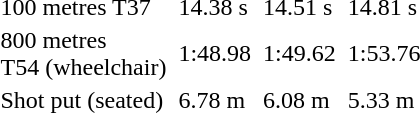<table>
<tr>
<td>100 metres T37</td>
<td></td>
<td>14.38 s</td>
<td></td>
<td>14.51 s</td>
<td></td>
<td>14.81 s</td>
</tr>
<tr>
<td>800 metres<br> T54 (wheelchair)</td>
<td></td>
<td>1:48.98</td>
<td></td>
<td>1:49.62</td>
<td></td>
<td>1:53.76</td>
</tr>
<tr>
<td>Shot put (seated)</td>
<td></td>
<td>6.78 m</td>
<td></td>
<td>6.08 m</td>
<td></td>
<td>5.33 m</td>
</tr>
</table>
